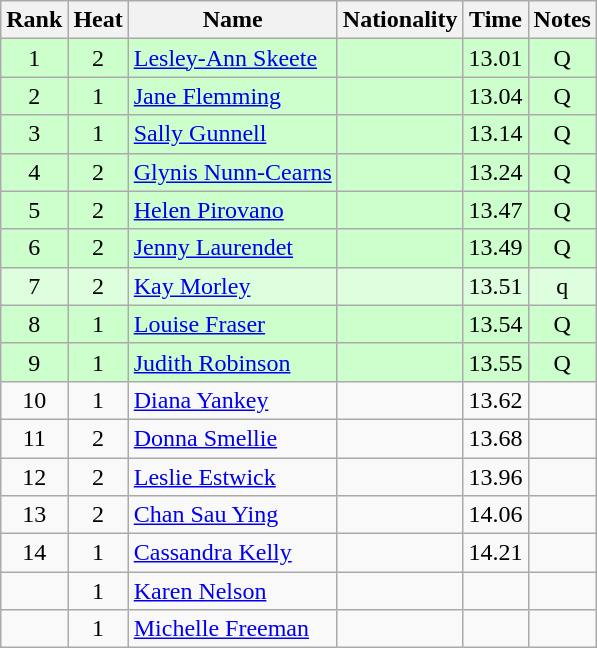<table class="wikitable sortable" style="text-align:center">
<tr>
<th>Rank</th>
<th>Heat</th>
<th>Name</th>
<th>Nationality</th>
<th>Time</th>
<th>Notes</th>
</tr>
<tr bgcolor=ccffcc>
<td>1</td>
<td>2</td>
<td align=left><a href='#'>Lesley-Ann Skeete</a></td>
<td align=left></td>
<td>13.01</td>
<td>Q</td>
</tr>
<tr bgcolor=ccffcc>
<td>2</td>
<td>1</td>
<td align=left><a href='#'>Jane Flemming</a></td>
<td align=left></td>
<td>13.04</td>
<td>Q</td>
</tr>
<tr bgcolor=ccffcc>
<td>3</td>
<td>1</td>
<td align=left><a href='#'>Sally Gunnell</a></td>
<td align=left></td>
<td>13.14</td>
<td>Q</td>
</tr>
<tr bgcolor=ccffcc>
<td>4</td>
<td>2</td>
<td align=left><a href='#'>Glynis Nunn-Cearns</a></td>
<td align=left></td>
<td>13.24</td>
<td>Q</td>
</tr>
<tr bgcolor=ccffcc>
<td>5</td>
<td>2</td>
<td align=left><a href='#'>Helen Pirovano</a></td>
<td align=left></td>
<td>13.47</td>
<td>Q</td>
</tr>
<tr bgcolor=ccffcc>
<td>6</td>
<td>2</td>
<td align=left><a href='#'>Jenny Laurendet</a></td>
<td align=left></td>
<td>13.49</td>
<td>Q</td>
</tr>
<tr bgcolor=ddffdd>
<td>7</td>
<td>2</td>
<td align=left><a href='#'>Kay Morley</a></td>
<td align=left></td>
<td>13.51</td>
<td>q</td>
</tr>
<tr bgcolor=ccffcc>
<td>8</td>
<td>1</td>
<td align=left><a href='#'>Louise Fraser</a></td>
<td align=left></td>
<td>13.54</td>
<td>Q</td>
</tr>
<tr bgcolor=ccffcc>
<td>9</td>
<td>1</td>
<td align=left><a href='#'>Judith Robinson</a></td>
<td align=left></td>
<td>13.55</td>
<td>Q</td>
</tr>
<tr>
<td>10</td>
<td>1</td>
<td align=left><a href='#'>Diana Yankey</a></td>
<td align=left></td>
<td>13.62</td>
<td></td>
</tr>
<tr>
<td>11</td>
<td>2</td>
<td align=left><a href='#'>Donna Smellie</a></td>
<td align=left></td>
<td>13.68</td>
<td></td>
</tr>
<tr>
<td>12</td>
<td>2</td>
<td align=left><a href='#'>Leslie Estwick</a></td>
<td align=left></td>
<td>13.96</td>
<td></td>
</tr>
<tr>
<td>13</td>
<td>2</td>
<td align=left><a href='#'>Chan Sau Ying</a></td>
<td align=left></td>
<td>14.06</td>
<td></td>
</tr>
<tr>
<td>14</td>
<td>1</td>
<td align=left><a href='#'>Cassandra Kelly</a></td>
<td align=left></td>
<td>14.21</td>
<td></td>
</tr>
<tr>
<td></td>
<td>1</td>
<td align=left><a href='#'>Karen Nelson</a></td>
<td align=left></td>
<td></td>
<td></td>
</tr>
<tr>
<td></td>
<td>1</td>
<td align=left><a href='#'>Michelle Freeman</a></td>
<td align=left></td>
<td></td>
<td></td>
</tr>
</table>
